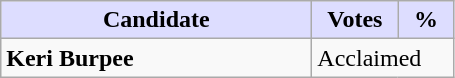<table class="wikitable">
<tr>
<th style="background:#ddf; width:200px;">Candidate</th>
<th style="background:#ddf; width:50px;">Votes</th>
<th style="background:#ddf; width:30px;">%</th>
</tr>
<tr>
<td><strong>Keri Burpee</strong></td>
<td colspan="2">Acclaimed</td>
</tr>
</table>
